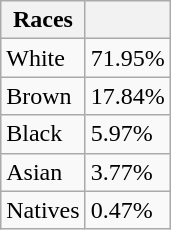<table class="wikitable">
<tr>
<th>Races</th>
<th></th>
</tr>
<tr>
<td>White</td>
<td>71.95%</td>
</tr>
<tr>
<td>Brown</td>
<td>17.84%</td>
</tr>
<tr>
<td>Black</td>
<td>5.97%</td>
</tr>
<tr>
<td>Asian</td>
<td>3.77%</td>
</tr>
<tr>
<td>Natives</td>
<td>0.47%</td>
</tr>
</table>
